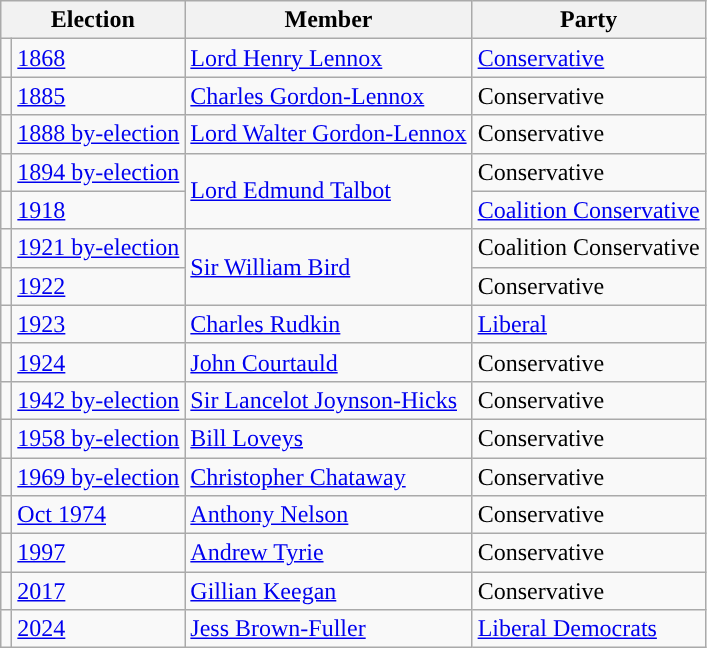<table class="wikitable">
<tr>
<th colspan="2">Election</th>
<th>Member</th>
<th>Party</th>
</tr>
<tr>
<td style="color:inherit;background-color: "></td>
<td><a href='#'>1868</a></td>
<td><a href='#'>Lord Henry Lennox</a></td>
<td><a href='#'>Conservative</a></td>
</tr>
<tr>
<td style="color:inherit;background-color: "></td>
<td><a href='#'>1885</a></td>
<td><a href='#'>Charles Gordon-Lennox</a></td>
<td>Conservative</td>
</tr>
<tr>
<td style="color:inherit;background-color: "></td>
<td><a href='#'>1888 by-election</a></td>
<td><a href='#'>Lord Walter Gordon-Lennox</a></td>
<td>Conservative</td>
</tr>
<tr>
<td style="color:inherit;background-color: "></td>
<td><a href='#'>1894 by-election</a></td>
<td rowspan="2"><a href='#'>Lord Edmund Talbot</a></td>
<td>Conservative</td>
</tr>
<tr>
<td style="color:inherit;background-color: "></td>
<td><a href='#'>1918</a></td>
<td><a href='#'>Coalition Conservative</a></td>
</tr>
<tr>
<td style="color:inherit;background-color: "></td>
<td><a href='#'>1921 by-election</a></td>
<td rowspan="2"><a href='#'>Sir William Bird</a></td>
<td>Coalition Conservative</td>
</tr>
<tr>
<td style="color:inherit;background-color: "></td>
<td><a href='#'>1922</a></td>
<td>Conservative</td>
</tr>
<tr>
<td style="color:inherit;background-color: "></td>
<td><a href='#'>1923</a></td>
<td><a href='#'>Charles Rudkin</a></td>
<td><a href='#'>Liberal</a></td>
</tr>
<tr>
<td style="color:inherit;background-color: "></td>
<td><a href='#'>1924</a></td>
<td><a href='#'>John Courtauld</a></td>
<td>Conservative</td>
</tr>
<tr>
<td style="color:inherit;background-color: "></td>
<td><a href='#'>1942 by-election</a></td>
<td><a href='#'>Sir Lancelot Joynson-Hicks</a></td>
<td>Conservative</td>
</tr>
<tr>
<td style="color:inherit;background-color: "></td>
<td><a href='#'>1958 by-election</a></td>
<td><a href='#'>Bill Loveys</a></td>
<td>Conservative</td>
</tr>
<tr>
<td style="color:inherit;background-color: "></td>
<td><a href='#'>1969 by-election</a></td>
<td><a href='#'>Christopher Chataway</a></td>
<td>Conservative</td>
</tr>
<tr>
<td style="color:inherit;background-color: "></td>
<td><a href='#'>Oct 1974</a></td>
<td><a href='#'>Anthony Nelson</a></td>
<td>Conservative</td>
</tr>
<tr>
<td style="color:inherit;background-color: "></td>
<td><a href='#'>1997</a></td>
<td><a href='#'>Andrew Tyrie</a></td>
<td>Conservative</td>
</tr>
<tr>
<td style="color:inherit;background-color: "></td>
<td><a href='#'>2017</a></td>
<td><a href='#'>Gillian Keegan</a></td>
<td>Conservative</td>
</tr>
<tr>
<td style="color:inherit;background-color: "></td>
<td><a href='#'>2024</a></td>
<td><a href='#'>Jess Brown-Fuller</a></td>
<td><a href='#'>Liberal Democrats</a></td>
</tr>
</table>
